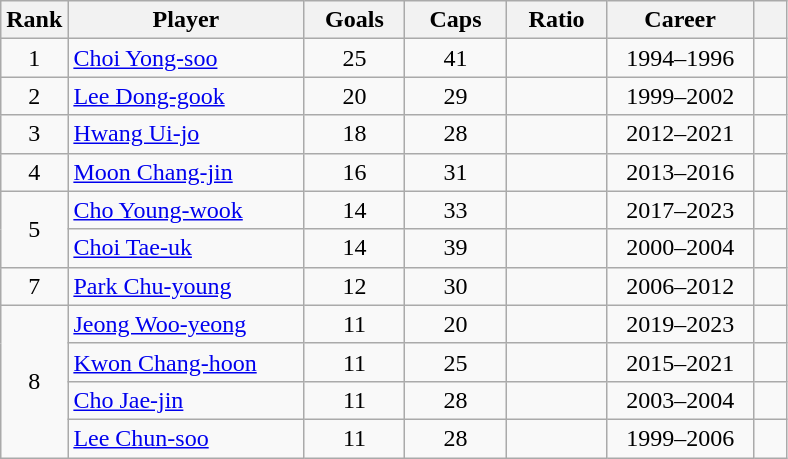<table class="wikitable sortable" style="text-align:center;">
<tr>
<th width="30">Rank</th>
<th width="150">Player</th>
<th width="60">Goals</th>
<th width="60">Caps</th>
<th width="60">Ratio</th>
<th width="90">Career</th>
<th width="15"></th>
</tr>
<tr>
<td>1</td>
<td style="text-align:left"><a href='#'>Choi Yong-soo</a></td>
<td>25</td>
<td>41</td>
<td></td>
<td>1994–1996</td>
<td></td>
</tr>
<tr>
<td>2</td>
<td style="text-align:left"><a href='#'>Lee Dong-gook</a></td>
<td>20</td>
<td>29</td>
<td></td>
<td>1999–2002</td>
<td></td>
</tr>
<tr>
<td>3</td>
<td style="text-align:left"><a href='#'>Hwang Ui-jo</a></td>
<td>18</td>
<td>28</td>
<td></td>
<td>2012–2021</td>
<td></td>
</tr>
<tr>
<td>4</td>
<td style="text-align:left"><a href='#'>Moon Chang-jin</a></td>
<td>16</td>
<td>31</td>
<td></td>
<td>2013–2016</td>
<td></td>
</tr>
<tr>
<td rowspan="2">5</td>
<td style="text-align:left"><a href='#'>Cho Young-wook</a></td>
<td>14</td>
<td>33</td>
<td></td>
<td>2017–2023</td>
<td></td>
</tr>
<tr>
<td style="text-align:left"><a href='#'>Choi Tae-uk</a></td>
<td>14</td>
<td>39</td>
<td></td>
<td>2000–2004</td>
<td></td>
</tr>
<tr>
<td>7</td>
<td style="text-align:left"><a href='#'>Park Chu-young</a></td>
<td>12</td>
<td>30</td>
<td></td>
<td>2006–2012</td>
<td></td>
</tr>
<tr>
<td rowspan="4">8</td>
<td style="text-align:left"><a href='#'>Jeong Woo-yeong</a></td>
<td>11</td>
<td>20</td>
<td></td>
<td>2019–2023</td>
<td></td>
</tr>
<tr>
<td style="text-align:left"><a href='#'>Kwon Chang-hoon</a></td>
<td>11</td>
<td>25</td>
<td></td>
<td>2015–2021</td>
<td></td>
</tr>
<tr>
<td style="text-align:left"><a href='#'>Cho Jae-jin</a></td>
<td>11</td>
<td>28</td>
<td></td>
<td>2003–2004</td>
<td></td>
</tr>
<tr>
<td style="text-align:left"><a href='#'>Lee Chun-soo</a></td>
<td>11</td>
<td>28</td>
<td></td>
<td>1999–2006</td>
<td></td>
</tr>
</table>
